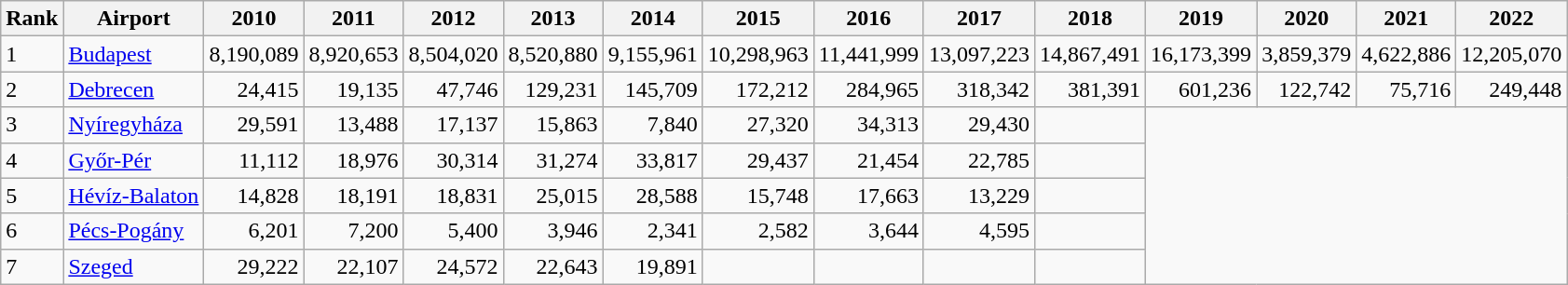<table class="wikitable sortable">
<tr>
<th>Rank</th>
<th>Airport</th>
<th>2010</th>
<th>2011</th>
<th>2012</th>
<th>2013</th>
<th>2014</th>
<th>2015</th>
<th>2016</th>
<th>2017</th>
<th>2018</th>
<th>2019</th>
<th>2020</th>
<th>2021</th>
<th>2022</th>
</tr>
<tr>
<td>1</td>
<td><a href='#'>Budapest</a></td>
<td align="right">8,190,089</td>
<td align="right">8,920,653</td>
<td align="right">8,504,020</td>
<td align="right">8,520,880</td>
<td align="right">9,155,961</td>
<td align="right">10,298,963</td>
<td align="right">11,441,999</td>
<td align="right">13,097,223</td>
<td align="right">14,867,491</td>
<td align="right">16,173,399</td>
<td align="right">3,859,379</td>
<td align="right">4,622,886</td>
<td align="right">12,205,070</td>
</tr>
<tr>
<td>2</td>
<td><a href='#'>Debrecen</a></td>
<td align="right">24,415</td>
<td align="right">19,135</td>
<td align="right">47,746</td>
<td align="right">129,231</td>
<td align="right">145,709</td>
<td align="right">172,212</td>
<td align="right">284,965</td>
<td align="right">318,342</td>
<td align="right">381,391</td>
<td align="right">601,236</td>
<td align="right">122,742</td>
<td align="right">75,716</td>
<td align="right">249,448</td>
</tr>
<tr>
<td>3</td>
<td><a href='#'>Nyíregyháza</a></td>
<td align="right">29,591</td>
<td align="right">13,488</td>
<td align="right">17,137</td>
<td align="right">15,863</td>
<td align="right">7,840</td>
<td align="right">27,320</td>
<td align="right">34,313</td>
<td align="right">29,430</td>
<td></td>
</tr>
<tr>
<td>4</td>
<td><a href='#'>Győr-Pér</a></td>
<td align="right">11,112</td>
<td align="right">18,976</td>
<td align="right">30,314</td>
<td align="right">31,274</td>
<td align="right">33,817</td>
<td align="right">29,437</td>
<td align="right">21,454</td>
<td align="right">22,785</td>
<td></td>
</tr>
<tr>
<td>5</td>
<td><a href='#'>Hévíz-Balaton</a></td>
<td align="right">14,828</td>
<td align="right">18,191</td>
<td align="right">18,831</td>
<td align="right">25,015</td>
<td align="right">28,588</td>
<td align="right">15,748</td>
<td align="right">17,663</td>
<td align="right">13,229</td>
<td></td>
</tr>
<tr>
<td>6</td>
<td><a href='#'>Pécs-Pogány</a></td>
<td align="right">6,201</td>
<td align="right">7,200</td>
<td align="right">5,400</td>
<td align="right">3,946</td>
<td align="right">2,341</td>
<td align="right">2,582</td>
<td align="right">3,644</td>
<td align="right">4,595</td>
<td></td>
</tr>
<tr>
<td>7</td>
<td><a href='#'>Szeged</a></td>
<td align="right">29,222</td>
<td align="right">22,107</td>
<td align="right">24,572</td>
<td align="right">22,643</td>
<td align="right">19,891</td>
<td></td>
<td></td>
<td></td>
<td></td>
</tr>
</table>
